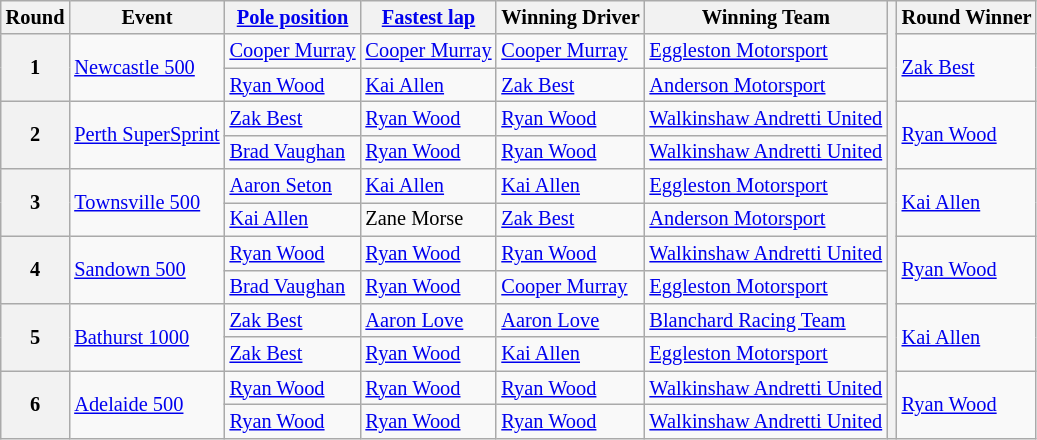<table class="wikitable" style="font-size: 85%">
<tr>
<th>Round</th>
<th>Event</th>
<th><a href='#'>Pole position</a></th>
<th><a href='#'>Fastest lap</a></th>
<th>Winning Driver</th>
<th>Winning Team</th>
<th rowspan=13></th>
<th>Round Winner</th>
</tr>
<tr>
<th rowspan=2 align="center">1</th>
<td rowspan=2> <a href='#'>Newcastle 500</a></td>
<td> <a href='#'>Cooper Murray</a></td>
<td> <a href='#'>Cooper Murray</a></td>
<td> <a href='#'>Cooper Murray</a></td>
<td><a href='#'>Eggleston Motorsport</a></td>
<td rowspan=2> <a href='#'>Zak Best</a></td>
</tr>
<tr>
<td> <a href='#'>Ryan Wood</a></td>
<td> <a href='#'>Kai Allen</a></td>
<td> <a href='#'>Zak Best</a></td>
<td><a href='#'>Anderson Motorsport</a></td>
</tr>
<tr>
<th rowspan=2 align="center">2</th>
<td rowspan=2> <a href='#'>Perth SuperSprint</a></td>
<td> <a href='#'>Zak Best</a></td>
<td> <a href='#'>Ryan Wood</a></td>
<td> <a href='#'>Ryan Wood</a></td>
<td><a href='#'>Walkinshaw Andretti United</a></td>
<td rowspan=2> <a href='#'>Ryan Wood</a></td>
</tr>
<tr>
<td> <a href='#'>Brad Vaughan</a></td>
<td> <a href='#'>Ryan Wood</a></td>
<td> <a href='#'>Ryan Wood</a></td>
<td><a href='#'>Walkinshaw Andretti United</a></td>
</tr>
<tr>
<th rowspan=2 align="center">3</th>
<td rowspan=2> <a href='#'>Townsville 500</a></td>
<td> <a href='#'>Aaron Seton</a></td>
<td> <a href='#'>Kai Allen</a></td>
<td> <a href='#'>Kai Allen</a></td>
<td><a href='#'>Eggleston Motorsport</a></td>
<td rowspan=2> <a href='#'>Kai Allen</a></td>
</tr>
<tr>
<td> <a href='#'>Kai Allen</a></td>
<td> Zane Morse</td>
<td> <a href='#'>Zak Best</a></td>
<td><a href='#'>Anderson Motorsport</a></td>
</tr>
<tr>
<th rowspan=2 align="center">4</th>
<td rowspan=2> <a href='#'>Sandown 500</a></td>
<td> <a href='#'>Ryan Wood</a></td>
<td> <a href='#'>Ryan Wood</a></td>
<td> <a href='#'>Ryan Wood</a></td>
<td><a href='#'>Walkinshaw Andretti United</a></td>
<td rowspan=2> <a href='#'>Ryan Wood</a></td>
</tr>
<tr>
<td> <a href='#'>Brad Vaughan</a></td>
<td> <a href='#'>Ryan Wood</a></td>
<td> <a href='#'>Cooper Murray</a></td>
<td><a href='#'>Eggleston Motorsport</a></td>
</tr>
<tr>
<th rowspan=2 align="center">5</th>
<td rowspan=2> <a href='#'>Bathurst 1000</a></td>
<td> <a href='#'>Zak Best</a></td>
<td> <a href='#'>Aaron Love</a></td>
<td> <a href='#'>Aaron Love</a></td>
<td><a href='#'>Blanchard Racing Team</a></td>
<td rowspan=2> <a href='#'>Kai Allen</a></td>
</tr>
<tr>
<td> <a href='#'>Zak Best</a></td>
<td> <a href='#'>Ryan Wood</a></td>
<td> <a href='#'>Kai Allen</a></td>
<td><a href='#'>Eggleston Motorsport</a></td>
</tr>
<tr>
<th rowspan=2 align="center">6</th>
<td rowspan=2> <a href='#'>Adelaide 500</a></td>
<td> <a href='#'>Ryan Wood</a></td>
<td> <a href='#'>Ryan Wood</a></td>
<td> <a href='#'>Ryan Wood</a></td>
<td><a href='#'>Walkinshaw Andretti United</a></td>
<td rowspan=2> <a href='#'>Ryan Wood</a></td>
</tr>
<tr>
<td> <a href='#'>Ryan Wood</a></td>
<td> <a href='#'>Ryan Wood</a></td>
<td> <a href='#'>Ryan Wood</a></td>
<td><a href='#'>Walkinshaw Andretti United</a></td>
</tr>
</table>
